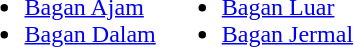<table>
<tr>
<td><br><ul><li><a href='#'>Bagan Ajam</a></li><li><a href='#'>Bagan Dalam</a></li></ul></td>
<td><br><ul><li><a href='#'>Bagan Luar</a></li><li><a href='#'>Bagan Jermal</a></li></ul></td>
</tr>
</table>
